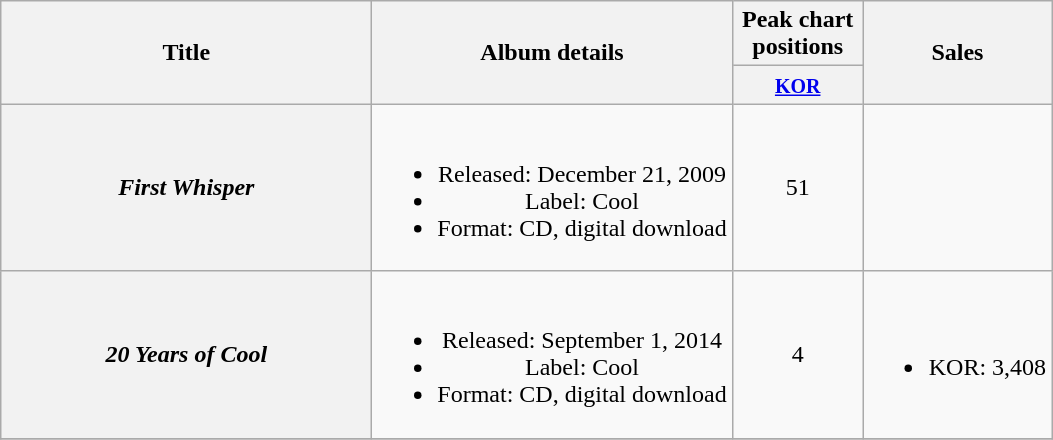<table class="wikitable plainrowheaders" style="text-align:center;">
<tr>
<th scope="col" rowspan="2" style="width:15em;">Title</th>
<th scope="col" rowspan="2">Album details</th>
<th scope="col" colspan="1" style="width:5em;">Peak chart positions</th>
<th scope="col" rowspan="2">Sales</th>
</tr>
<tr>
<th><small><a href='#'>KOR</a></small><br></th>
</tr>
<tr>
<th scope="row"><em>First Whisper</em></th>
<td><br><ul><li>Released: December 21, 2009</li><li>Label: Cool</li><li>Format: CD, digital download</li></ul></td>
<td>51</td>
<td></td>
</tr>
<tr>
<th scope="row"><em>20 Years of Cool</em></th>
<td><br><ul><li>Released: September 1, 2014</li><li>Label: Cool</li><li>Format: CD, digital download</li></ul></td>
<td>4</td>
<td><br><ul><li>KOR: 3,408</li></ul></td>
</tr>
<tr>
</tr>
</table>
